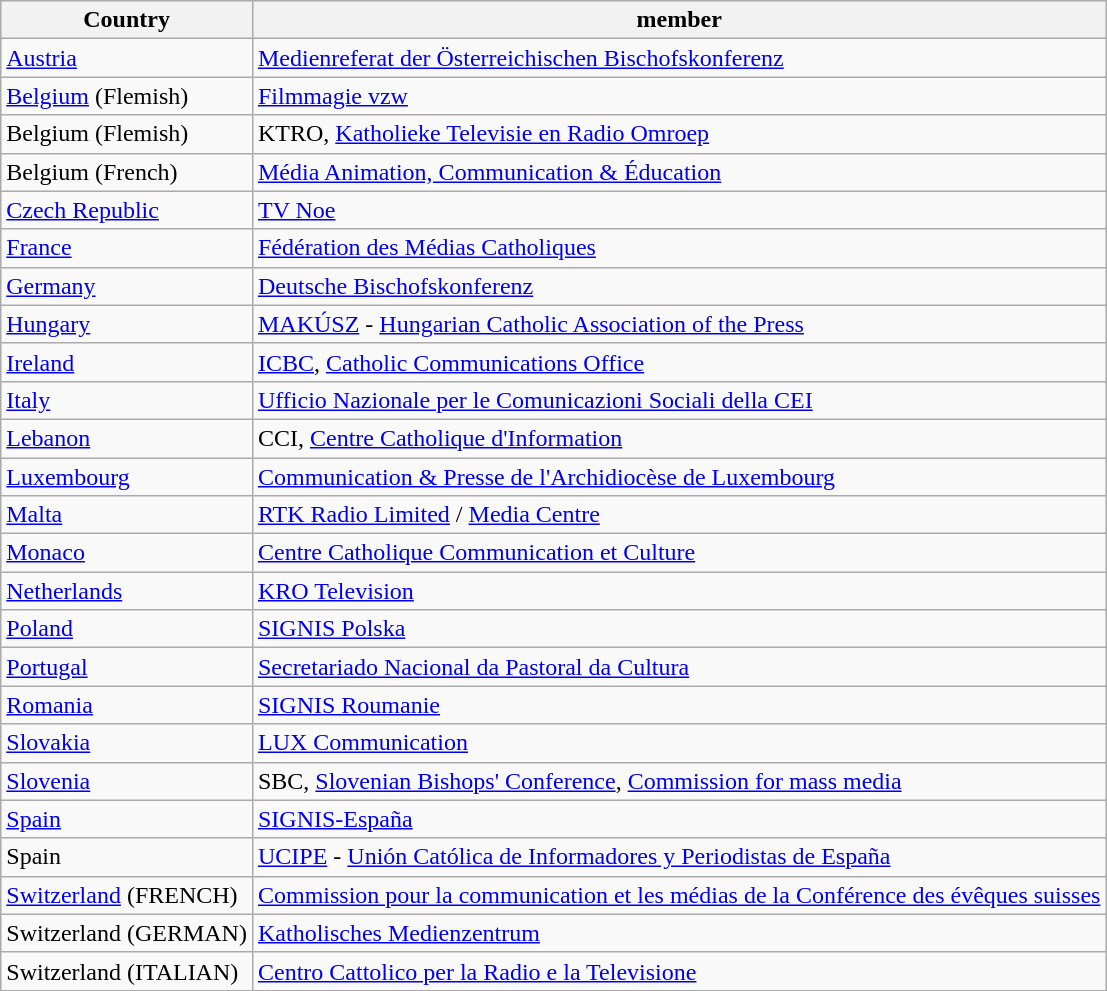<table class="wikitable">
<tr>
<th>Country</th>
<th>member</th>
</tr>
<tr>
<td><a href='#'>Austria</a></td>
<td><a href='#'>Medienreferat der Österreichischen Bischofskonferenz</a></td>
</tr>
<tr>
<td><a href='#'>Belgium</a> (Flemish)</td>
<td><a href='#'>Filmmagie vzw</a></td>
</tr>
<tr>
<td>Belgium (Flemish)</td>
<td>KTRO, <a href='#'>Katholieke Televisie en Radio Omroep</a></td>
</tr>
<tr>
<td>Belgium (French)</td>
<td><a href='#'>Média Animation, Communication & Éducation</a></td>
</tr>
<tr>
<td><a href='#'>Czech Republic</a></td>
<td><a href='#'>TV Noe</a></td>
</tr>
<tr>
<td><a href='#'>France</a></td>
<td><a href='#'>Fédération des Médias Catholiques</a></td>
</tr>
<tr>
<td><a href='#'>Germany</a></td>
<td><a href='#'>Deutsche Bischofskonferenz</a></td>
</tr>
<tr>
<td><a href='#'>Hungary</a></td>
<td><a href='#'>MAKÚSZ</a> - <a href='#'>Hungarian Catholic Association of the Press</a></td>
</tr>
<tr>
<td><a href='#'>Ireland</a></td>
<td><a href='#'>ICBC</a>, <a href='#'>Catholic Communications Office</a></td>
</tr>
<tr>
<td><a href='#'>Italy</a></td>
<td><a href='#'>Ufficio Nazionale per le Comunicazioni Sociali della CEI</a></td>
</tr>
<tr>
<td><a href='#'>Lebanon</a></td>
<td>CCI, <a href='#'>Centre Catholique d'Information</a></td>
</tr>
<tr>
<td><a href='#'>Luxembourg</a></td>
<td><a href='#'>Communication & Presse de l'Archidiocèse de Luxembourg</a></td>
</tr>
<tr>
<td><a href='#'>Malta</a></td>
<td><a href='#'>RTK Radio Limited</a> / <a href='#'>Media Centre</a></td>
</tr>
<tr>
<td><a href='#'>Monaco</a></td>
<td><a href='#'>Centre Catholique Communication et Culture</a></td>
</tr>
<tr>
<td><a href='#'>Netherlands</a></td>
<td><a href='#'>KRO Television</a></td>
</tr>
<tr>
<td><a href='#'>Poland</a></td>
<td><a href='#'>SIGNIS Polska</a></td>
</tr>
<tr>
<td><a href='#'>Portugal</a></td>
<td><a href='#'>Secretariado Nacional da Pastoral da Cultura</a></td>
</tr>
<tr>
<td><a href='#'>Romania</a></td>
<td><a href='#'>SIGNIS Roumanie</a></td>
</tr>
<tr>
<td><a href='#'>Slovakia</a></td>
<td><a href='#'>LUX Communication</a></td>
</tr>
<tr>
<td><a href='#'>Slovenia</a></td>
<td>SBC, <a href='#'>Slovenian Bishops' Conference</a>, <a href='#'>Commission for mass media</a></td>
</tr>
<tr>
<td><a href='#'>Spain</a></td>
<td><a href='#'>SIGNIS-España</a></td>
</tr>
<tr>
<td>Spain</td>
<td><a href='#'>UCIPE</a> - <a href='#'>Unión Católica de Informadores y Periodistas de España</a></td>
</tr>
<tr>
<td><a href='#'>Switzerland</a> (FRENCH)</td>
<td><a href='#'>Commission pour la communication et les médias de la Conférence des évêques suisses</a></td>
</tr>
<tr>
<td>Switzerland (GERMAN)</td>
<td><a href='#'>Katholisches Medienzentrum</a></td>
</tr>
<tr>
<td>Switzerland (ITALIAN)</td>
<td><a href='#'>Centro Cattolico per la Radio e la Televisione</a></td>
</tr>
</table>
